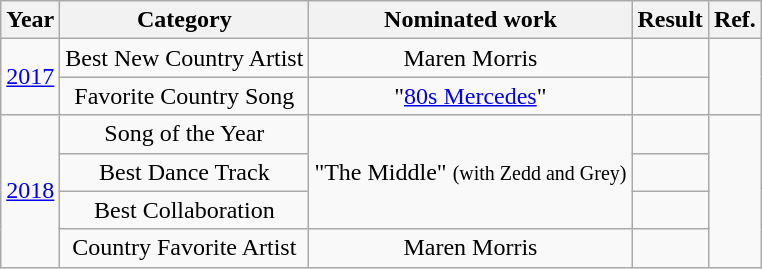<table class="wikitable" style="text-align:center;">
<tr>
<th>Year</th>
<th>Category</th>
<th>Nominated work</th>
<th>Result</th>
<th>Ref.</th>
</tr>
<tr>
<td rowspan="2"><a href='#'>2017</a></td>
<td>Best New Country Artist</td>
<td>Maren Morris</td>
<td></td>
<td rowspan="2"></td>
</tr>
<tr>
<td>Favorite Country Song</td>
<td>"<a href='#'>80s Mercedes</a>"</td>
<td></td>
</tr>
<tr>
<td rowspan="4"><a href='#'>2018</a></td>
<td>Song of the Year</td>
<td rowspan="3">"The Middle" <small>(with Zedd and Grey)</small></td>
<td></td>
<td rowspan="4"></td>
</tr>
<tr>
<td>Best Dance Track</td>
<td></td>
</tr>
<tr>
<td>Best Collaboration</td>
<td></td>
</tr>
<tr>
<td>Country Favorite Artist</td>
<td>Maren Morris</td>
<td></td>
</tr>
</table>
